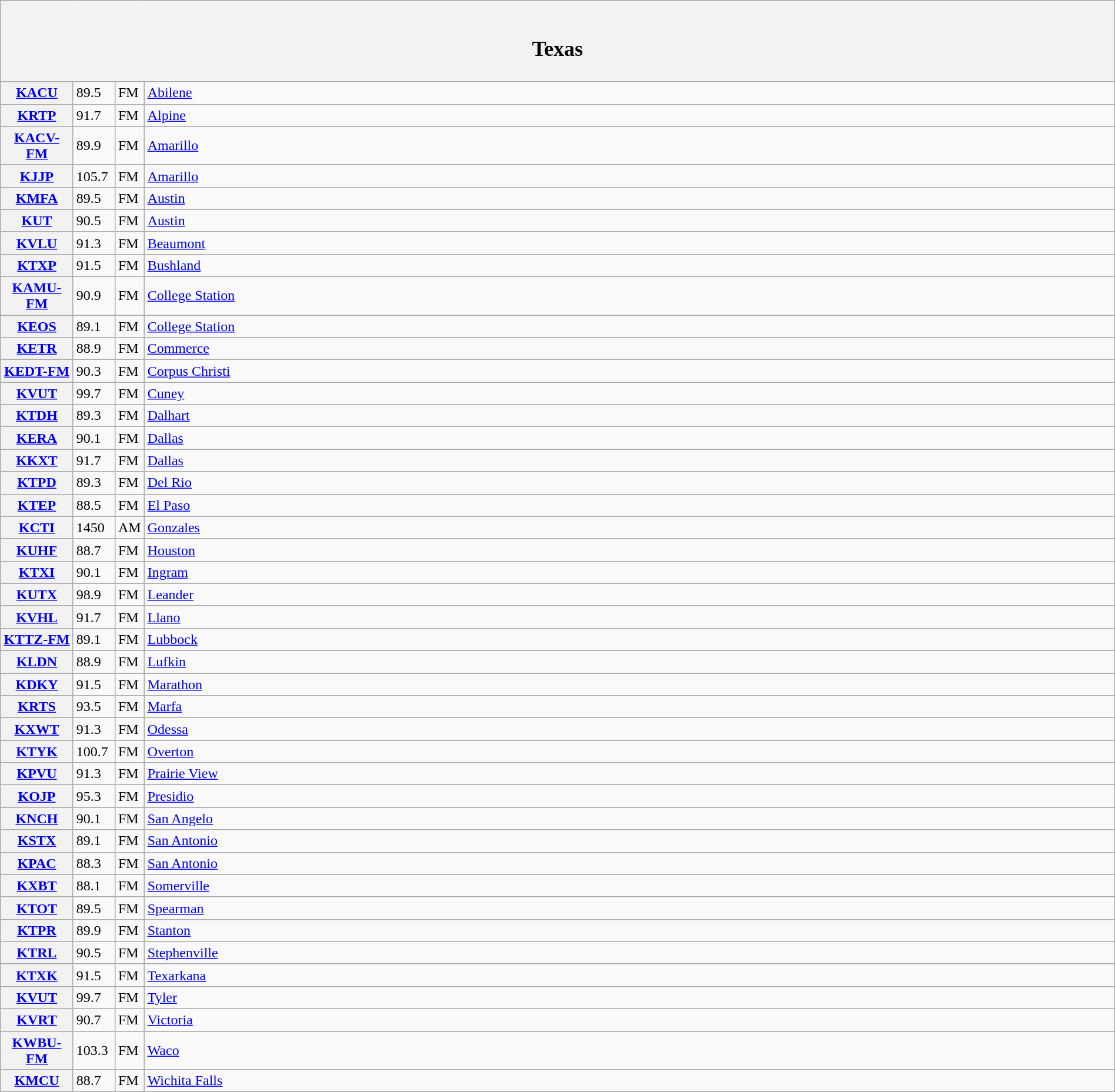<table class="wikitable mw-collapsible" style="width:100%">
<tr>
<th scope="col" colspan="4"><br><h2>Texas</h2></th>
</tr>
<tr>
<th scope="row" style="width: 75px;"><a href='#'>KACU</a></th>
<td style="width: 40px;">89.5</td>
<td style="width: 21px;">FM</td>
<td><a href='#'>Abilene</a></td>
</tr>
<tr>
<th scope="row"><a href='#'>KRTP</a></th>
<td>91.7</td>
<td>FM</td>
<td><a href='#'>Alpine</a></td>
</tr>
<tr>
<th scope="row"><a href='#'>KACV-FM</a></th>
<td>89.9</td>
<td>FM</td>
<td><a href='#'>Amarillo</a></td>
</tr>
<tr>
<th scope="row"><a href='#'>KJJP</a></th>
<td>105.7</td>
<td>FM</td>
<td><a href='#'>Amarillo</a></td>
</tr>
<tr>
<th scope="row"><a href='#'>KMFA</a></th>
<td>89.5</td>
<td>FM</td>
<td><a href='#'>Austin</a></td>
</tr>
<tr>
<th scope="row"><a href='#'>KUT</a></th>
<td>90.5</td>
<td>FM</td>
<td><a href='#'>Austin</a></td>
</tr>
<tr>
<th scope="row"><a href='#'>KVLU</a></th>
<td>91.3</td>
<td>FM</td>
<td><a href='#'>Beaumont</a></td>
</tr>
<tr>
<th scope="row"><a href='#'>KTXP</a></th>
<td>91.5</td>
<td>FM</td>
<td><a href='#'>Bushland</a></td>
</tr>
<tr>
<th scope="row"><a href='#'>KAMU-FM</a></th>
<td>90.9</td>
<td>FM</td>
<td><a href='#'>College Station</a></td>
</tr>
<tr>
<th scope="row"><a href='#'>KEOS</a></th>
<td>89.1</td>
<td>FM</td>
<td><a href='#'>College Station</a></td>
</tr>
<tr>
<th scope="row"><a href='#'>KETR</a></th>
<td>88.9</td>
<td>FM</td>
<td><a href='#'>Commerce</a></td>
</tr>
<tr>
<th scope="row"><a href='#'>KEDT-FM</a></th>
<td>90.3</td>
<td>FM</td>
<td><a href='#'>Corpus Christi</a></td>
</tr>
<tr>
<th scope="row"><a href='#'>KVUT</a></th>
<td>99.7</td>
<td>FM</td>
<td><a href='#'>Cuney</a></td>
</tr>
<tr>
<th scope="row"><a href='#'>KTDH</a></th>
<td>89.3</td>
<td>FM</td>
<td><a href='#'>Dalhart</a></td>
</tr>
<tr>
<th scope="row"><a href='#'>KERA</a></th>
<td>90.1</td>
<td>FM</td>
<td><a href='#'>Dallas</a></td>
</tr>
<tr>
<th scope="row"><a href='#'>KKXT</a></th>
<td>91.7</td>
<td>FM</td>
<td><a href='#'>Dallas</a></td>
</tr>
<tr>
<th scope="row"><a href='#'>KTPD</a></th>
<td>89.3</td>
<td>FM</td>
<td><a href='#'>Del Rio</a></td>
</tr>
<tr>
<th scope="row"><a href='#'>KTEP</a></th>
<td>88.5</td>
<td>FM</td>
<td><a href='#'>El Paso</a></td>
</tr>
<tr>
<th scope="row"><a href='#'>KCTI</a></th>
<td>1450</td>
<td>AM</td>
<td><a href='#'>Gonzales</a></td>
</tr>
<tr>
<th scope="row"><a href='#'>KUHF</a></th>
<td>88.7</td>
<td>FM</td>
<td><a href='#'>Houston</a></td>
</tr>
<tr>
<th scope="row"><a href='#'>KTXI</a></th>
<td>90.1</td>
<td>FM</td>
<td><a href='#'>Ingram</a></td>
</tr>
<tr>
<th scope="row"><a href='#'>KUTX</a></th>
<td>98.9</td>
<td>FM</td>
<td><a href='#'>Leander</a></td>
</tr>
<tr>
<th scope="row"><a href='#'>KVHL</a></th>
<td>91.7</td>
<td>FM</td>
<td><a href='#'>Llano</a></td>
</tr>
<tr>
<th scope="row"><a href='#'>KTTZ-FM</a></th>
<td>89.1</td>
<td>FM</td>
<td><a href='#'>Lubbock</a></td>
</tr>
<tr>
<th scope="row"><a href='#'>KLDN</a></th>
<td>88.9</td>
<td>FM</td>
<td><a href='#'>Lufkin</a></td>
</tr>
<tr>
<th scope="row"><a href='#'>KDKY</a></th>
<td>91.5</td>
<td>FM</td>
<td><a href='#'>Marathon</a></td>
</tr>
<tr>
<th scope="row"><a href='#'>KRTS</a></th>
<td>93.5</td>
<td>FM</td>
<td><a href='#'>Marfa</a></td>
</tr>
<tr>
<th scope="row"><a href='#'>KXWT</a></th>
<td>91.3</td>
<td>FM</td>
<td><a href='#'>Odessa</a></td>
</tr>
<tr>
<th scope="row"><a href='#'>KTYK</a></th>
<td>100.7</td>
<td>FM</td>
<td><a href='#'>Overton</a></td>
</tr>
<tr>
<th scope="row"><a href='#'>KPVU</a></th>
<td>91.3</td>
<td>FM</td>
<td><a href='#'>Prairie View</a></td>
</tr>
<tr>
<th scope="row"><a href='#'>KOJP</a></th>
<td>95.3</td>
<td>FM</td>
<td><a href='#'>Presidio</a></td>
</tr>
<tr>
<th scope="row"><a href='#'>KNCH</a></th>
<td>90.1</td>
<td>FM</td>
<td><a href='#'>San Angelo</a></td>
</tr>
<tr>
<th scope="row"><a href='#'>KSTX</a></th>
<td>89.1</td>
<td>FM</td>
<td><a href='#'>San Antonio</a></td>
</tr>
<tr>
<th scope="row"><a href='#'>KPAC</a></th>
<td>88.3</td>
<td>FM</td>
<td><a href='#'>San Antonio</a></td>
</tr>
<tr>
<th scope="row"><a href='#'>KXBT</a></th>
<td>88.1</td>
<td>FM</td>
<td><a href='#'>Somerville</a></td>
</tr>
<tr>
<th scope="row"><a href='#'>KTOT</a></th>
<td>89.5</td>
<td>FM</td>
<td><a href='#'>Spearman</a></td>
</tr>
<tr>
<th scope="row"><a href='#'>KTPR</a></th>
<td>89.9</td>
<td>FM</td>
<td><a href='#'>Stanton</a></td>
</tr>
<tr>
<th scope="row"><a href='#'>KTRL</a></th>
<td>90.5</td>
<td>FM</td>
<td><a href='#'>Stephenville</a></td>
</tr>
<tr>
<th scope="row"><a href='#'>KTXK</a></th>
<td>91.5</td>
<td>FM</td>
<td><a href='#'>Texarkana</a></td>
</tr>
<tr>
<th scope="row"><a href='#'>KVUT</a></th>
<td>99.7</td>
<td>FM</td>
<td><a href='#'>Tyler</a></td>
</tr>
<tr>
<th scope="row"><a href='#'>KVRT</a></th>
<td>90.7</td>
<td>FM</td>
<td><a href='#'>Victoria</a></td>
</tr>
<tr>
<th scope="row"><a href='#'>KWBU-FM</a></th>
<td>103.3</td>
<td>FM</td>
<td><a href='#'>Waco</a></td>
</tr>
<tr>
<th scope="row"><a href='#'>KMCU</a></th>
<td>88.7</td>
<td>FM</td>
<td><a href='#'>Wichita Falls</a></td>
</tr>
</table>
